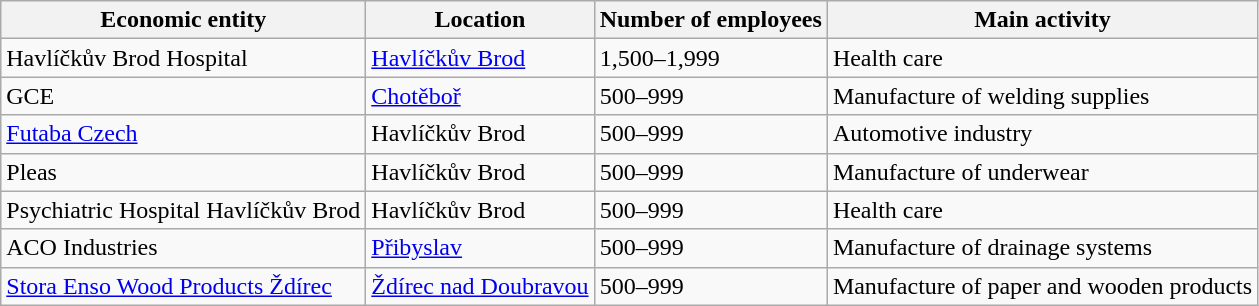<table class="wikitable sortable">
<tr>
<th>Economic entity</th>
<th>Location</th>
<th>Number of employees</th>
<th>Main activity</th>
</tr>
<tr>
<td>Havlíčkův Brod Hospital</td>
<td><a href='#'>Havlíčkův Brod</a></td>
<td>1,500–1,999</td>
<td>Health care</td>
</tr>
<tr>
<td>GCE</td>
<td><a href='#'>Chotěboř</a></td>
<td>500–999</td>
<td>Manufacture of welding supplies</td>
</tr>
<tr>
<td><a href='#'>Futaba Czech</a></td>
<td>Havlíčkův Brod</td>
<td>500–999</td>
<td>Automotive industry</td>
</tr>
<tr>
<td>Pleas</td>
<td>Havlíčkův Brod</td>
<td>500–999</td>
<td>Manufacture of underwear</td>
</tr>
<tr>
<td>Psychiatric Hospital Havlíčkův Brod</td>
<td>Havlíčkův Brod</td>
<td>500–999</td>
<td>Health care</td>
</tr>
<tr>
<td>ACO Industries</td>
<td><a href='#'>Přibyslav</a></td>
<td>500–999</td>
<td>Manufacture of drainage systems</td>
</tr>
<tr>
<td><a href='#'>Stora Enso Wood Products Ždírec</a></td>
<td><a href='#'>Ždírec nad Doubravou</a></td>
<td>500–999</td>
<td>Manufacture of paper and wooden products</td>
</tr>
</table>
